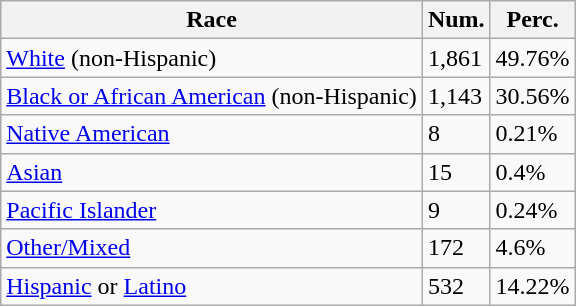<table class="wikitable">
<tr>
<th>Race</th>
<th>Num.</th>
<th>Perc.</th>
</tr>
<tr>
<td><a href='#'>White</a> (non-Hispanic)</td>
<td>1,861</td>
<td>49.76%</td>
</tr>
<tr>
<td><a href='#'>Black or African American</a> (non-Hispanic)</td>
<td>1,143</td>
<td>30.56%</td>
</tr>
<tr>
<td><a href='#'>Native American</a></td>
<td>8</td>
<td>0.21%</td>
</tr>
<tr>
<td><a href='#'>Asian</a></td>
<td>15</td>
<td>0.4%</td>
</tr>
<tr>
<td><a href='#'>Pacific Islander</a></td>
<td>9</td>
<td>0.24%</td>
</tr>
<tr>
<td><a href='#'>Other/Mixed</a></td>
<td>172</td>
<td>4.6%</td>
</tr>
<tr>
<td><a href='#'>Hispanic</a> or <a href='#'>Latino</a></td>
<td>532</td>
<td>14.22%</td>
</tr>
</table>
